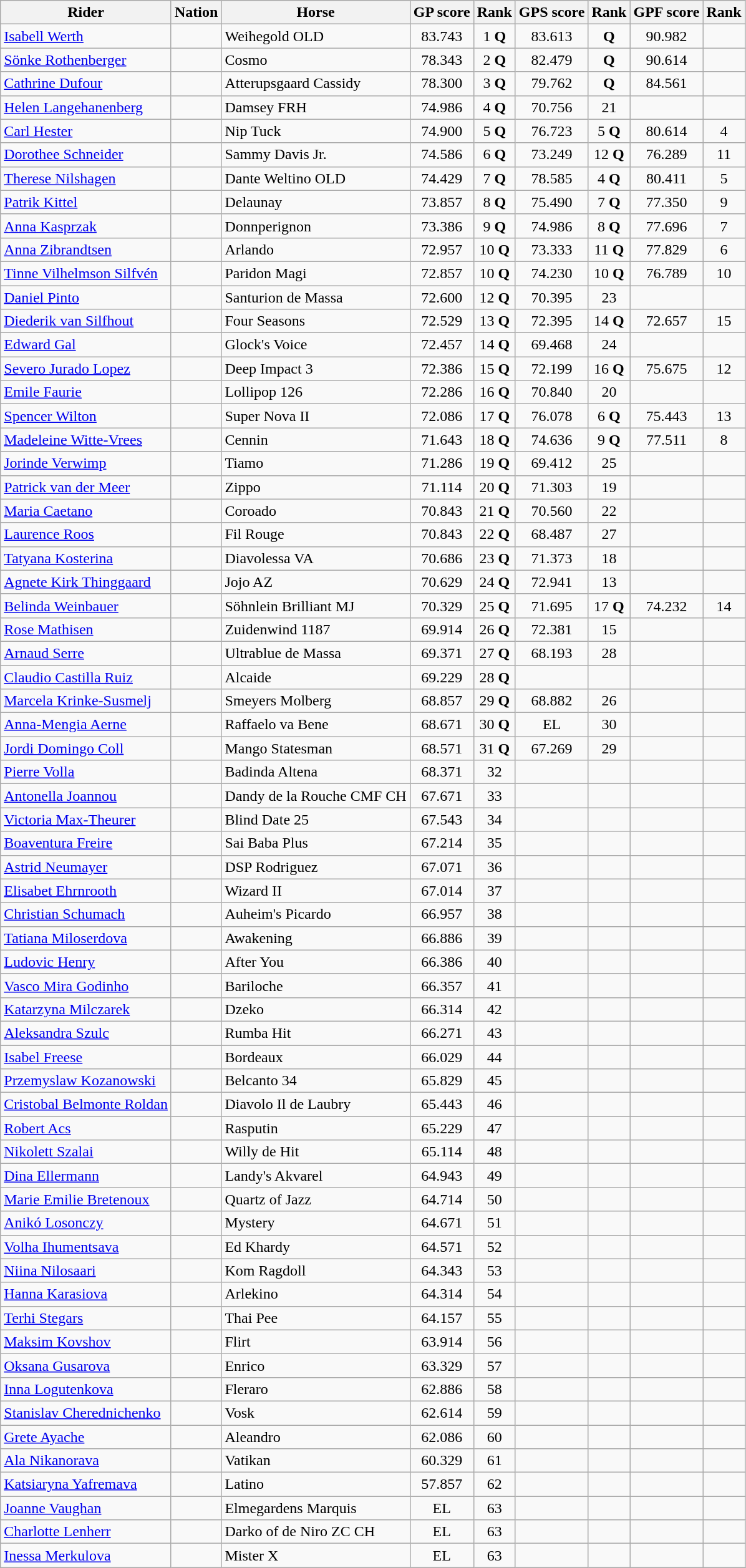<table class="wikitable sortable" style="text-align:center">
<tr>
<th>Rider</th>
<th>Nation</th>
<th>Horse</th>
<th>GP score</th>
<th>Rank</th>
<th>GPS score</th>
<th>Rank</th>
<th>GPF score</th>
<th>Rank</th>
</tr>
<tr>
<td align=left><a href='#'>Isabell Werth</a></td>
<td align=left></td>
<td align=left>Weihegold OLD</td>
<td>83.743</td>
<td>1 <strong>Q</strong></td>
<td>83.613</td>
<td> <strong>Q</strong></td>
<td>90.982</td>
<td></td>
</tr>
<tr>
<td align=left><a href='#'>Sönke Rothenberger</a></td>
<td align=left></td>
<td align=left>Cosmo</td>
<td>78.343</td>
<td>2 <strong>Q</strong></td>
<td>82.479</td>
<td> <strong>Q</strong></td>
<td>90.614</td>
<td></td>
</tr>
<tr>
<td align=left><a href='#'>Cathrine Dufour</a></td>
<td align=left></td>
<td align=left>Atterupsgaard Cassidy</td>
<td>78.300</td>
<td>3 <strong>Q</strong></td>
<td>79.762</td>
<td> <strong>Q</strong></td>
<td>84.561</td>
<td></td>
</tr>
<tr>
<td align=left><a href='#'>Helen Langehanenberg</a></td>
<td align=left></td>
<td align=left>Damsey FRH</td>
<td>74.986</td>
<td>4 <strong>Q</strong></td>
<td>70.756</td>
<td>21</td>
<td></td>
<td></td>
</tr>
<tr>
<td align=left><a href='#'>Carl Hester</a></td>
<td align=left></td>
<td align=left>Nip Tuck</td>
<td>74.900</td>
<td>5 <strong>Q</strong></td>
<td>76.723</td>
<td>5 <strong>Q</strong></td>
<td>80.614</td>
<td>4</td>
</tr>
<tr>
<td align=left><a href='#'>Dorothee Schneider</a></td>
<td align=left></td>
<td align=left>Sammy Davis Jr.</td>
<td>74.586</td>
<td>6 <strong>Q</strong></td>
<td>73.249</td>
<td>12 <strong>Q</strong></td>
<td>76.289</td>
<td>11</td>
</tr>
<tr>
<td align=left><a href='#'>Therese Nilshagen</a></td>
<td align=left></td>
<td align=left>Dante Weltino OLD</td>
<td>74.429</td>
<td>7 <strong>Q</strong></td>
<td>78.585</td>
<td>4 <strong>Q</strong></td>
<td>80.411</td>
<td>5</td>
</tr>
<tr>
<td align=left><a href='#'>Patrik Kittel</a></td>
<td align=left></td>
<td align=left>Delaunay</td>
<td>73.857</td>
<td>8 <strong>Q</strong></td>
<td>75.490</td>
<td>7 <strong>Q</strong></td>
<td>77.350</td>
<td>9</td>
</tr>
<tr>
<td align=left><a href='#'>Anna Kasprzak</a></td>
<td align=left></td>
<td align=left>Donnperignon</td>
<td>73.386</td>
<td>9 <strong>Q</strong></td>
<td>74.986</td>
<td>8 <strong>Q</strong></td>
<td>77.696</td>
<td>7</td>
</tr>
<tr>
<td align=left><a href='#'>Anna Zibrandtsen</a></td>
<td align=left></td>
<td align=left>Arlando</td>
<td>72.957</td>
<td>10 <strong>Q</strong></td>
<td>73.333</td>
<td>11 <strong>Q</strong></td>
<td>77.829</td>
<td>6</td>
</tr>
<tr>
<td align=left><a href='#'>Tinne Vilhelmson Silfvén</a></td>
<td align=left></td>
<td align=left>Paridon Magi</td>
<td>72.857</td>
<td>10 <strong>Q</strong></td>
<td>74.230</td>
<td>10 <strong>Q</strong></td>
<td>76.789</td>
<td>10</td>
</tr>
<tr>
<td align=left><a href='#'>Daniel Pinto</a></td>
<td align=left></td>
<td align=left>Santurion de Massa</td>
<td>72.600</td>
<td>12 <strong>Q</strong></td>
<td>70.395</td>
<td>23</td>
<td></td>
<td></td>
</tr>
<tr>
<td align=left><a href='#'>Diederik van Silfhout</a></td>
<td align=left></td>
<td align=left>Four Seasons</td>
<td>72.529</td>
<td>13 <strong>Q</strong></td>
<td>72.395</td>
<td>14 <strong>Q</strong></td>
<td>72.657</td>
<td>15</td>
</tr>
<tr>
<td align=left><a href='#'>Edward Gal</a></td>
<td align=left></td>
<td align=left>Glock's Voice</td>
<td>72.457</td>
<td>14 <strong>Q</strong></td>
<td>69.468</td>
<td>24</td>
<td></td>
<td></td>
</tr>
<tr>
<td align=left><a href='#'>Severo Jurado Lopez</a></td>
<td align=left></td>
<td align=left>Deep Impact 3</td>
<td>72.386</td>
<td>15 <strong>Q</strong></td>
<td>72.199</td>
<td>16 <strong>Q</strong></td>
<td>75.675</td>
<td>12</td>
</tr>
<tr>
<td align=left><a href='#'>Emile Faurie</a></td>
<td align=left></td>
<td align=left>Lollipop 126</td>
<td>72.286</td>
<td>16 <strong>Q</strong></td>
<td>70.840</td>
<td>20</td>
<td></td>
<td></td>
</tr>
<tr>
<td align=left><a href='#'>Spencer Wilton</a></td>
<td align=left></td>
<td align=left>Super Nova II</td>
<td>72.086</td>
<td>17 <strong>Q</strong></td>
<td>76.078</td>
<td>6 <strong>Q</strong></td>
<td>75.443</td>
<td>13</td>
</tr>
<tr>
<td align=left><a href='#'>Madeleine Witte-Vrees</a></td>
<td align=left></td>
<td align=left>Cennin</td>
<td>71.643</td>
<td>18 <strong>Q</strong></td>
<td>74.636</td>
<td>9 <strong>Q</strong></td>
<td>77.511</td>
<td>8</td>
</tr>
<tr>
<td align=left><a href='#'>Jorinde Verwimp</a></td>
<td align=left></td>
<td align=left>Tiamo</td>
<td>71.286</td>
<td>19 <strong>Q</strong></td>
<td>69.412</td>
<td>25</td>
<td></td>
<td></td>
</tr>
<tr>
<td align=left><a href='#'>Patrick van der Meer</a></td>
<td align=left></td>
<td align=left>Zippo</td>
<td>71.114</td>
<td>20 <strong>Q</strong></td>
<td>71.303</td>
<td>19</td>
<td></td>
<td></td>
</tr>
<tr>
<td align=left><a href='#'>Maria Caetano</a></td>
<td align=left></td>
<td align=left>Coroado</td>
<td>70.843</td>
<td>21 <strong>Q</strong></td>
<td>70.560</td>
<td>22</td>
<td></td>
<td></td>
</tr>
<tr>
<td align=left><a href='#'>Laurence Roos</a></td>
<td align=left></td>
<td align=left>Fil Rouge</td>
<td>70.843</td>
<td>22 <strong>Q</strong></td>
<td>68.487</td>
<td>27</td>
<td></td>
<td></td>
</tr>
<tr>
<td align=left><a href='#'>Tatyana Kosterina</a></td>
<td align=left></td>
<td align=left>Diavolessa VA</td>
<td>70.686</td>
<td>23 <strong>Q</strong></td>
<td>71.373</td>
<td>18</td>
<td></td>
<td></td>
</tr>
<tr>
<td align=left><a href='#'>Agnete Kirk Thinggaard</a></td>
<td align=left></td>
<td align=left>Jojo AZ</td>
<td>70.629</td>
<td>24 <strong>Q</strong></td>
<td>72.941</td>
<td>13</td>
<td></td>
<td></td>
</tr>
<tr>
<td align=left><a href='#'>Belinda Weinbauer</a></td>
<td align=left></td>
<td align=left>Söhnlein Brilliant MJ</td>
<td>70.329</td>
<td>25 <strong>Q</strong></td>
<td>71.695</td>
<td>17 <strong>Q</strong></td>
<td>74.232</td>
<td>14</td>
</tr>
<tr>
<td align=left><a href='#'>Rose Mathisen</a></td>
<td align=left></td>
<td align=left>Zuidenwind 1187</td>
<td>69.914</td>
<td>26 <strong>Q</strong></td>
<td>72.381</td>
<td>15</td>
<td></td>
<td></td>
</tr>
<tr>
<td align=left><a href='#'>Arnaud Serre</a></td>
<td align=left></td>
<td align=left>Ultrablue de Massa</td>
<td>69.371</td>
<td>27 <strong>Q</strong></td>
<td>68.193</td>
<td>28</td>
<td></td>
<td></td>
</tr>
<tr>
<td align=left><a href='#'>Claudio Castilla Ruiz</a></td>
<td align=left></td>
<td align=left>Alcaide</td>
<td>69.229</td>
<td>28 <strong>Q</strong></td>
<td></td>
<td></td>
<td></td>
<td></td>
</tr>
<tr>
<td align=left><a href='#'>Marcela Krinke-Susmelj</a></td>
<td align=left></td>
<td align=left>Smeyers Molberg</td>
<td>68.857</td>
<td>29 <strong>Q</strong></td>
<td>68.882</td>
<td>26</td>
<td></td>
<td></td>
</tr>
<tr>
<td align=left><a href='#'>Anna-Mengia Aerne</a></td>
<td align=left></td>
<td align=left>Raffaelo va Bene</td>
<td>68.671</td>
<td>30 <strong>Q</strong></td>
<td>EL</td>
<td>30</td>
<td></td>
<td></td>
</tr>
<tr>
<td align=left><a href='#'>Jordi Domingo Coll</a></td>
<td align=left></td>
<td align=left>Mango Statesman</td>
<td>68.571</td>
<td>31 <strong>Q</strong></td>
<td>67.269</td>
<td>29</td>
<td></td>
<td></td>
</tr>
<tr>
<td align=left><a href='#'>Pierre Volla</a></td>
<td align=left></td>
<td align=left>Badinda Altena</td>
<td>68.371</td>
<td>32</td>
<td></td>
<td></td>
<td></td>
<td></td>
</tr>
<tr>
<td align=left><a href='#'>Antonella Joannou</a></td>
<td align=left></td>
<td align=left>Dandy de la Rouche CMF CH</td>
<td>67.671</td>
<td>33</td>
<td></td>
<td></td>
<td></td>
<td></td>
</tr>
<tr>
<td align=left><a href='#'>Victoria Max-Theurer</a></td>
<td align=left></td>
<td align=left>Blind Date 25</td>
<td>67.543</td>
<td>34</td>
<td></td>
<td></td>
<td></td>
<td></td>
</tr>
<tr>
<td align=left><a href='#'>Boaventura Freire</a></td>
<td align=left></td>
<td align=left>Sai Baba Plus</td>
<td>67.214</td>
<td>35</td>
<td></td>
<td></td>
<td></td>
<td></td>
</tr>
<tr>
<td align=left><a href='#'>Astrid Neumayer</a></td>
<td align=left></td>
<td align=left>DSP Rodriguez</td>
<td>67.071</td>
<td>36</td>
<td></td>
<td></td>
<td></td>
<td></td>
</tr>
<tr>
<td align=left><a href='#'>Elisabet Ehrnrooth</a></td>
<td align=left></td>
<td align=left>Wizard II</td>
<td>67.014</td>
<td>37</td>
<td></td>
<td></td>
<td></td>
<td></td>
</tr>
<tr>
<td align=left><a href='#'>Christian Schumach</a></td>
<td align=left></td>
<td align=left>Auheim's Picardo</td>
<td>66.957</td>
<td>38</td>
<td></td>
<td></td>
<td></td>
<td></td>
</tr>
<tr>
<td align=left><a href='#'>Tatiana Miloserdova</a></td>
<td align=left></td>
<td align=left>Awakening</td>
<td>66.886</td>
<td>39</td>
<td></td>
<td></td>
<td></td>
<td></td>
</tr>
<tr>
<td align=left><a href='#'>Ludovic Henry</a></td>
<td align=left></td>
<td align=left>After You</td>
<td>66.386</td>
<td>40</td>
<td></td>
<td></td>
<td></td>
<td></td>
</tr>
<tr>
<td align=left><a href='#'>Vasco Mira Godinho</a></td>
<td align=left></td>
<td align=left>Bariloche</td>
<td>66.357</td>
<td>41</td>
<td></td>
<td></td>
<td></td>
<td></td>
</tr>
<tr>
<td align=left><a href='#'>Katarzyna Milczarek</a></td>
<td align=left></td>
<td align=left>Dzeko</td>
<td>66.314</td>
<td>42</td>
<td></td>
<td></td>
<td></td>
<td></td>
</tr>
<tr>
<td align=left><a href='#'>Aleksandra Szulc</a></td>
<td align=left></td>
<td align=left>Rumba Hit</td>
<td>66.271</td>
<td>43</td>
<td></td>
<td></td>
<td></td>
<td></td>
</tr>
<tr>
<td align=left><a href='#'>Isabel Freese</a></td>
<td align=left></td>
<td align=left>Bordeaux</td>
<td>66.029</td>
<td>44</td>
<td></td>
<td></td>
<td></td>
<td></td>
</tr>
<tr>
<td align=left><a href='#'>Przemyslaw Kozanowski</a></td>
<td align=left></td>
<td align=left>Belcanto 34</td>
<td>65.829</td>
<td>45</td>
<td></td>
<td></td>
<td></td>
<td></td>
</tr>
<tr>
<td align=left><a href='#'>Cristobal Belmonte Roldan</a></td>
<td align=left></td>
<td align=left>Diavolo Il de Laubry</td>
<td>65.443</td>
<td>46</td>
<td></td>
<td></td>
<td></td>
<td></td>
</tr>
<tr>
<td align=left><a href='#'>Robert Acs</a></td>
<td align=left></td>
<td align=left>Rasputin</td>
<td>65.229</td>
<td>47</td>
<td></td>
<td></td>
<td></td>
<td></td>
</tr>
<tr>
<td align=left><a href='#'>Nikolett Szalai</a></td>
<td align=left></td>
<td align=left>Willy de Hit</td>
<td>65.114</td>
<td>48</td>
<td></td>
<td></td>
<td></td>
<td></td>
</tr>
<tr>
<td align=left><a href='#'>Dina Ellermann</a></td>
<td align=left></td>
<td align=left>Landy's Akvarel</td>
<td>64.943</td>
<td>49</td>
<td></td>
<td></td>
<td></td>
<td></td>
</tr>
<tr>
<td align=left><a href='#'>Marie Emilie Bretenoux</a></td>
<td align=left></td>
<td align=left>Quartz of Jazz</td>
<td>64.714</td>
<td>50</td>
<td></td>
<td></td>
<td></td>
<td></td>
</tr>
<tr>
<td align=left><a href='#'>Anikó Losonczy</a></td>
<td align=left></td>
<td align=left>Mystery</td>
<td>64.671</td>
<td>51</td>
<td></td>
<td></td>
<td></td>
<td></td>
</tr>
<tr>
<td align=left><a href='#'>Volha Ihumentsava</a></td>
<td align=left></td>
<td align=left>Ed Khardy</td>
<td>64.571</td>
<td>52</td>
<td></td>
<td></td>
<td></td>
<td></td>
</tr>
<tr>
<td align=left><a href='#'>Niina Nilosaari</a></td>
<td align=left></td>
<td align=left>Kom Ragdoll</td>
<td>64.343</td>
<td>53</td>
<td></td>
<td></td>
<td></td>
<td></td>
</tr>
<tr>
<td align=left><a href='#'>Hanna Karasiova</a></td>
<td align=left></td>
<td align=left>Arlekino</td>
<td>64.314</td>
<td>54</td>
<td></td>
<td></td>
<td></td>
<td></td>
</tr>
<tr>
<td align=left><a href='#'>Terhi Stegars</a></td>
<td align=left></td>
<td align=left>Thai Pee</td>
<td>64.157</td>
<td>55</td>
<td></td>
<td></td>
<td></td>
<td></td>
</tr>
<tr>
<td align=left><a href='#'>Maksim Kovshov</a></td>
<td align=left></td>
<td align=left>Flirt</td>
<td>63.914</td>
<td>56</td>
<td></td>
<td></td>
<td></td>
<td></td>
</tr>
<tr>
<td align=left><a href='#'>Oksana Gusarova</a></td>
<td align=left></td>
<td align=left>Enrico</td>
<td>63.329</td>
<td>57</td>
<td></td>
<td></td>
<td></td>
<td></td>
</tr>
<tr>
<td align=left><a href='#'>Inna Logutenkova</a></td>
<td align=left></td>
<td align=left>Fleraro</td>
<td>62.886</td>
<td>58</td>
<td></td>
<td></td>
<td></td>
<td></td>
</tr>
<tr>
<td align=left><a href='#'>Stanislav Cherednichenko</a></td>
<td align=left></td>
<td align=left>Vosk</td>
<td>62.614</td>
<td>59</td>
<td></td>
<td></td>
<td></td>
<td></td>
</tr>
<tr>
<td align=left><a href='#'>Grete Ayache</a></td>
<td align=left></td>
<td align=left>Aleandro</td>
<td>62.086</td>
<td>60</td>
<td></td>
<td></td>
<td></td>
<td></td>
</tr>
<tr>
<td align=left><a href='#'>Ala Nikanorava</a></td>
<td align=left></td>
<td align=left>Vatikan</td>
<td>60.329</td>
<td>61</td>
<td></td>
<td></td>
<td></td>
<td></td>
</tr>
<tr>
<td align=left><a href='#'>Katsiaryna Yafremava</a></td>
<td align=left></td>
<td align=left>Latino</td>
<td>57.857</td>
<td>62</td>
<td></td>
<td></td>
<td></td>
<td></td>
</tr>
<tr>
<td align=left><a href='#'>Joanne Vaughan</a></td>
<td align=left></td>
<td align=left>Elmegardens Marquis</td>
<td>EL</td>
<td>63</td>
<td></td>
<td></td>
<td></td>
<td></td>
</tr>
<tr>
<td align=left><a href='#'>Charlotte Lenherr</a></td>
<td align=left></td>
<td align=left>Darko of de Niro ZC CH</td>
<td>EL</td>
<td>63</td>
<td></td>
<td></td>
<td></td>
<td></td>
</tr>
<tr>
<td align=left><a href='#'>Inessa Merkulova</a></td>
<td align=left></td>
<td align=left>Mister X</td>
<td>EL</td>
<td>63</td>
<td></td>
<td></td>
<td></td>
<td></td>
</tr>
</table>
